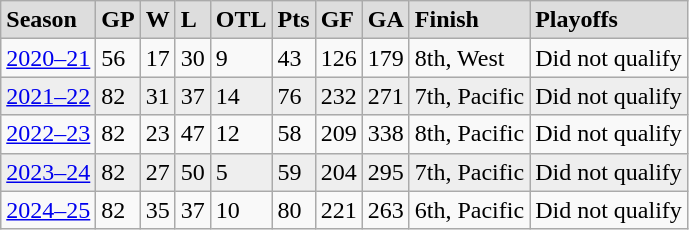<table class="wikitable">
<tr style="font-weight:bold; background:#ddd;">
<td>Season</td>
<td>GP</td>
<td>W</td>
<td>L</td>
<td>OTL</td>
<td>Pts</td>
<td>GF</td>
<td>GA</td>
<td>Finish</td>
<td>Playoffs</td>
</tr>
<tr>
<td><a href='#'>2020–21</a></td>
<td>56</td>
<td>17</td>
<td>30</td>
<td>9</td>
<td>43</td>
<td>126</td>
<td>179</td>
<td>8th, West</td>
<td>Did not qualify</td>
</tr>
<tr style="background:#eee;">
<td><a href='#'>2021–22</a></td>
<td>82</td>
<td>31</td>
<td>37</td>
<td>14</td>
<td>76</td>
<td>232</td>
<td>271</td>
<td>7th, Pacific</td>
<td>Did not qualify</td>
</tr>
<tr>
<td><a href='#'>2022–23</a></td>
<td>82</td>
<td>23</td>
<td>47</td>
<td>12</td>
<td>58</td>
<td>209</td>
<td>338</td>
<td>8th, Pacific</td>
<td>Did not qualify</td>
</tr>
<tr style="background:#eee;">
<td><a href='#'>2023–24</a></td>
<td>82</td>
<td>27</td>
<td>50</td>
<td>5</td>
<td>59</td>
<td>204</td>
<td>295</td>
<td>7th, Pacific</td>
<td>Did not qualify</td>
</tr>
<tr>
<td><a href='#'>2024–25</a></td>
<td>82</td>
<td>35</td>
<td>37</td>
<td>10</td>
<td>80</td>
<td>221</td>
<td>263</td>
<td>6th, Pacific</td>
<td>Did not qualify</td>
</tr>
</table>
